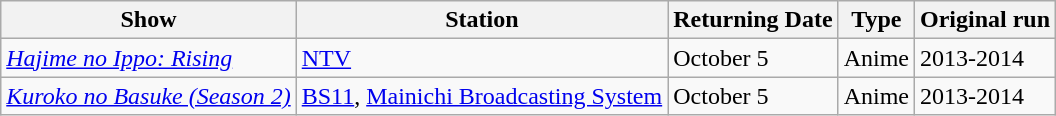<table class="wikitable sortable">
<tr>
<th>Show</th>
<th>Station</th>
<th>Returning Date</th>
<th>Type</th>
<th>Original run</th>
</tr>
<tr>
<td><em><a href='#'>Hajime no Ippo: Rising</a></em></td>
<td><a href='#'>NTV</a></td>
<td>October 5</td>
<td>Anime</td>
<td>2013-2014</td>
</tr>
<tr>
<td><em><a href='#'>Kuroko no Basuke (Season 2)</a></em></td>
<td><a href='#'>BS11</a>, <a href='#'>Mainichi Broadcasting System</a></td>
<td>October 5</td>
<td>Anime</td>
<td>2013-2014</td>
</tr>
</table>
